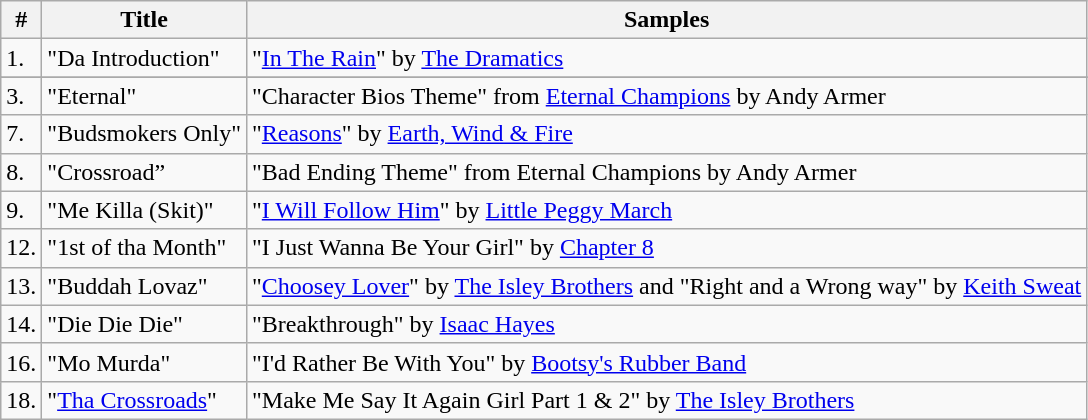<table class="wikitable">
<tr>
<th align="center">#</th>
<th align="center">Title</th>
<th align="center">Samples</th>
</tr>
<tr>
<td>1.</td>
<td>"Da Introduction"</td>
<td>"<a href='#'>In The Rain</a>" by <a href='#'>The Dramatics</a></td>
</tr>
<tr>
</tr>
<tr>
<td>3.</td>
<td>"Eternal"</td>
<td>"Character Bios Theme" from <a href='#'>Eternal Champions</a> by Andy Armer</td>
</tr>
<tr>
<td>7.</td>
<td>"Budsmokers Only"</td>
<td>"<a href='#'>Reasons</a>" by <a href='#'>Earth, Wind & Fire</a></td>
</tr>
<tr>
<td>8.</td>
<td>"Crossroad”</td>
<td>"Bad Ending Theme" from Eternal Champions by Andy Armer</td>
</tr>
<tr>
<td>9.</td>
<td>"Me Killa (Skit)"</td>
<td>"<a href='#'>I Will Follow Him</a>" by <a href='#'>Little Peggy March</a></td>
</tr>
<tr>
<td>12.</td>
<td>"1st of tha Month"</td>
<td>"I Just Wanna Be Your Girl" by <a href='#'>Chapter 8</a></td>
</tr>
<tr>
<td>13.</td>
<td>"Buddah Lovaz"</td>
<td>"<a href='#'>Choosey Lover</a>" by <a href='#'>The Isley Brothers</a> and "Right and a Wrong way" by <a href='#'>Keith Sweat</a></td>
</tr>
<tr>
<td>14.</td>
<td>"Die Die Die"</td>
<td>"Breakthrough" by <a href='#'>Isaac Hayes</a></td>
</tr>
<tr>
<td>16.</td>
<td>"Mo Murda"</td>
<td>"I'd Rather Be With You" by <a href='#'>Bootsy's Rubber Band</a></td>
</tr>
<tr>
<td>18.</td>
<td>"<a href='#'>Tha Crossroads</a>"</td>
<td>"Make Me Say It Again Girl Part 1 & 2" by <a href='#'>The Isley Brothers</a></td>
</tr>
</table>
